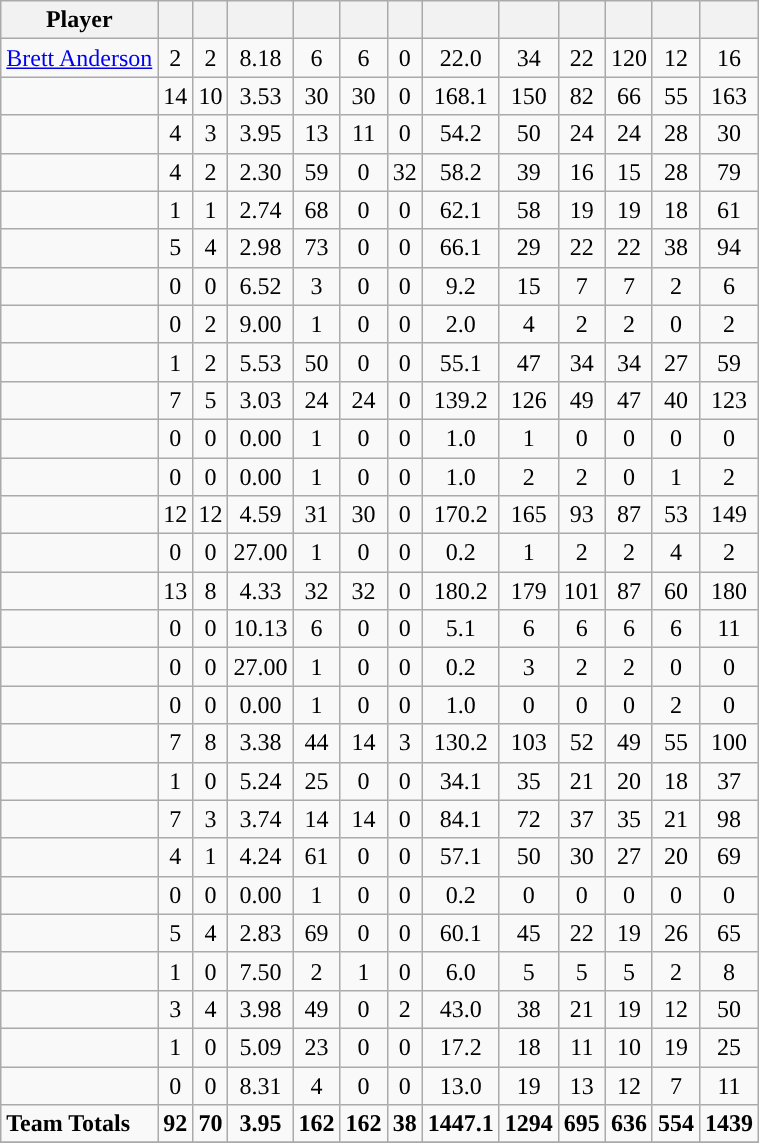<table class="wikitable sortable" style="text-align:center;">
<tr>
<th>Player</th>
<th></th>
<th></th>
<th></th>
<th></th>
<th></th>
<th></th>
<th></th>
<th></th>
<th></th>
<th></th>
<th></th>
<th></th>
</tr>
<tr>
<td align=left><a href='#'>Brett Anderson</a></td>
<td>2</td>
<td>2</td>
<td>8.18</td>
<td>6</td>
<td>6</td>
<td>0</td>
<td>22.0</td>
<td>34</td>
<td>22</td>
<td>120</td>
<td>12</td>
<td>16</td>
</tr>
<tr>
<td align=left></td>
<td>14</td>
<td>10</td>
<td>3.53</td>
<td>30</td>
<td>30</td>
<td>0</td>
<td>168.1</td>
<td>150</td>
<td>82</td>
<td>66</td>
<td>55</td>
<td>163</td>
</tr>
<tr>
<td align=left></td>
<td>4</td>
<td>3</td>
<td>3.95</td>
<td>13</td>
<td>11</td>
<td>0</td>
<td>54.2</td>
<td>50</td>
<td>24</td>
<td>24</td>
<td>28</td>
<td>30</td>
</tr>
<tr>
<td align=left></td>
<td>4</td>
<td>2</td>
<td>2.30</td>
<td>59</td>
<td>0</td>
<td>32</td>
<td>58.2</td>
<td>39</td>
<td>16</td>
<td>15</td>
<td>28</td>
<td>79</td>
</tr>
<tr>
<td align=left></td>
<td>1</td>
<td>1</td>
<td>2.74</td>
<td>68</td>
<td>0</td>
<td>0</td>
<td>62.1</td>
<td>58</td>
<td>19</td>
<td>19</td>
<td>18</td>
<td>61</td>
</tr>
<tr>
<td align=left></td>
<td>5</td>
<td>4</td>
<td>2.98</td>
<td>73</td>
<td>0</td>
<td>0</td>
<td>66.1</td>
<td>29</td>
<td>22</td>
<td>22</td>
<td>38</td>
<td>94</td>
</tr>
<tr>
<td align=left></td>
<td>0</td>
<td>0</td>
<td>6.52</td>
<td>3</td>
<td>0</td>
<td>0</td>
<td>9.2</td>
<td>15</td>
<td>7</td>
<td>7</td>
<td>2</td>
<td>6</td>
</tr>
<tr>
<td align=left></td>
<td>0</td>
<td>2</td>
<td>9.00</td>
<td>1</td>
<td>0</td>
<td>0</td>
<td>2.0</td>
<td>4</td>
<td>2</td>
<td>2</td>
<td>0</td>
<td>2</td>
</tr>
<tr>
<td align=left></td>
<td>1</td>
<td>2</td>
<td>5.53</td>
<td>50</td>
<td>0</td>
<td>0</td>
<td>55.1</td>
<td>47</td>
<td>34</td>
<td>34</td>
<td>27</td>
<td>59</td>
</tr>
<tr>
<td align=left></td>
<td>7</td>
<td>5</td>
<td>3.03</td>
<td>24</td>
<td>24</td>
<td>0</td>
<td>139.2</td>
<td>126</td>
<td>49</td>
<td>47</td>
<td>40</td>
<td>123</td>
</tr>
<tr>
<td align=left></td>
<td>0</td>
<td>0</td>
<td>0.00</td>
<td>1</td>
<td>0</td>
<td>0</td>
<td>1.0</td>
<td>1</td>
<td>0</td>
<td>0</td>
<td>0</td>
<td>0</td>
</tr>
<tr>
<td align=left></td>
<td>0</td>
<td>0</td>
<td>0.00</td>
<td>1</td>
<td>0</td>
<td>0</td>
<td>1.0</td>
<td>2</td>
<td>2</td>
<td>0</td>
<td>1</td>
<td>2</td>
</tr>
<tr>
<td align=left></td>
<td>12</td>
<td>12</td>
<td>4.59</td>
<td>31</td>
<td>30</td>
<td>0</td>
<td>170.2</td>
<td>165</td>
<td>93</td>
<td>87</td>
<td>53</td>
<td>149</td>
</tr>
<tr>
<td align=left></td>
<td>0</td>
<td>0</td>
<td>27.00</td>
<td>1</td>
<td>0</td>
<td>0</td>
<td>0.2</td>
<td>1</td>
<td>2</td>
<td>2</td>
<td>4</td>
<td>2</td>
</tr>
<tr>
<td align=left></td>
<td>13</td>
<td>8</td>
<td>4.33</td>
<td>32</td>
<td>32</td>
<td>0</td>
<td>180.2</td>
<td>179</td>
<td>101</td>
<td>87</td>
<td>60</td>
<td>180</td>
</tr>
<tr>
<td align=left></td>
<td>0</td>
<td>0</td>
<td>10.13</td>
<td>6</td>
<td>0</td>
<td>0</td>
<td>5.1</td>
<td>6</td>
<td>6</td>
<td>6</td>
<td>6</td>
<td>11</td>
</tr>
<tr>
<td align=left></td>
<td>0</td>
<td>0</td>
<td>27.00</td>
<td>1</td>
<td>0</td>
<td>0</td>
<td>0.2</td>
<td>3</td>
<td>2</td>
<td>2</td>
<td>0</td>
<td>0</td>
</tr>
<tr>
<td align=left></td>
<td>0</td>
<td>0</td>
<td>0.00</td>
<td>1</td>
<td>0</td>
<td>0</td>
<td>1.0</td>
<td>0</td>
<td>0</td>
<td>0</td>
<td>2</td>
<td>0</td>
</tr>
<tr>
<td align=left></td>
<td>7</td>
<td>8</td>
<td>3.38</td>
<td>44</td>
<td>14</td>
<td>3</td>
<td>130.2</td>
<td>103</td>
<td>52</td>
<td>49</td>
<td>55</td>
<td>100</td>
</tr>
<tr>
<td align=left></td>
<td>1</td>
<td>0</td>
<td>5.24</td>
<td>25</td>
<td>0</td>
<td>0</td>
<td>34.1</td>
<td>35</td>
<td>21</td>
<td>20</td>
<td>18</td>
<td>37</td>
</tr>
<tr>
<td align=left></td>
<td>7</td>
<td>3</td>
<td>3.74</td>
<td>14</td>
<td>14</td>
<td>0</td>
<td>84.1</td>
<td>72</td>
<td>37</td>
<td>35</td>
<td>21</td>
<td>98</td>
</tr>
<tr>
<td align=left></td>
<td>4</td>
<td>1</td>
<td>4.24</td>
<td>61</td>
<td>0</td>
<td>0</td>
<td>57.1</td>
<td>50</td>
<td>30</td>
<td>27</td>
<td>20</td>
<td>69</td>
</tr>
<tr>
<td align=left></td>
<td>0</td>
<td>0</td>
<td>0.00</td>
<td>1</td>
<td>0</td>
<td>0</td>
<td>0.2</td>
<td>0</td>
<td>0</td>
<td>0</td>
<td>0</td>
<td>0</td>
</tr>
<tr>
<td align=left></td>
<td>5</td>
<td>4</td>
<td>2.83</td>
<td>69</td>
<td>0</td>
<td>0</td>
<td>60.1</td>
<td>45</td>
<td>22</td>
<td>19</td>
<td>26</td>
<td>65</td>
</tr>
<tr>
<td align=left></td>
<td>1</td>
<td>0</td>
<td>7.50</td>
<td>2</td>
<td>1</td>
<td>0</td>
<td>6.0</td>
<td>5</td>
<td>5</td>
<td>5</td>
<td>2</td>
<td>8</td>
</tr>
<tr>
<td align=left></td>
<td>3</td>
<td>4</td>
<td>3.98</td>
<td>49</td>
<td>0</td>
<td>2</td>
<td>43.0</td>
<td>38</td>
<td>21</td>
<td>19</td>
<td>12</td>
<td>50</td>
</tr>
<tr>
<td align=left></td>
<td>1</td>
<td>0</td>
<td>5.09</td>
<td>23</td>
<td>0</td>
<td>0</td>
<td>17.2</td>
<td>18</td>
<td>11</td>
<td>10</td>
<td>19</td>
<td>25</td>
</tr>
<tr>
<td align=left></td>
<td>0</td>
<td>0</td>
<td>8.31</td>
<td>4</td>
<td>0</td>
<td>0</td>
<td>13.0</td>
<td>19</td>
<td>13</td>
<td>12</td>
<td>7</td>
<td>11</td>
</tr>
<tr>
<td align=left><strong>Team Totals</strong></td>
<td><strong>92</strong></td>
<td><strong>70</strong></td>
<td><strong>3.95</strong></td>
<td><strong>162</strong></td>
<td><strong>162</strong></td>
<td><strong>38</strong></td>
<td><strong>1447.1</strong></td>
<td><strong>1294</strong></td>
<td><strong>695</strong></td>
<td><strong>636</strong></td>
<td><strong>554</strong></td>
<td><strong>1439</strong></td>
</tr>
<tr class=="sortbottom">
</tr>
</table>
